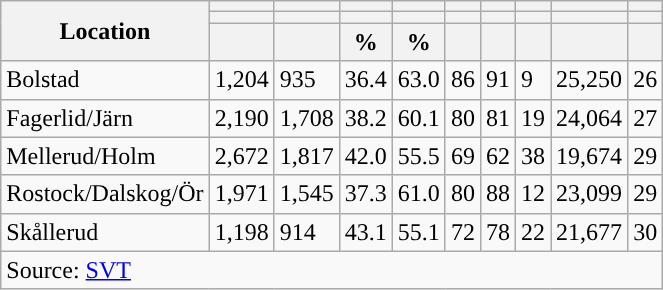<table role="presentation" class="wikitable sortable mw-collapsible">
<tr>
<th rowspan="3">Location</th>
<th></th>
<th></th>
<th></th>
<th></th>
<th></th>
<th></th>
<th></th>
<th></th>
<th></th>
</tr>
<tr>
<th></th>
<th></th>
<th style="background:"></th>
<th style="background:"></th>
<th></th>
<th></th>
<th></th>
<th></th>
<th></th>
</tr>
<tr>
<th data-sort-type="number"></th>
<th data-sort-type="number"></th>
<th data-sort-type="number">%</th>
<th data-sort-type="number">%</th>
<th data-sort-type="number"></th>
<th data-sort-type="number"></th>
<th data-sort-type="number"></th>
<th data-sort-type="number"></th>
<th data-sort-type="number"></th>
</tr>
<tr>
<td align="left">Bolstad</td>
<td>1,204</td>
<td>935</td>
<td>36.4</td>
<td>63.0</td>
<td>86</td>
<td>91</td>
<td>9</td>
<td>25,250</td>
<td>26</td>
</tr>
<tr>
<td align="left">Fagerlid/Järn</td>
<td>2,190</td>
<td>1,708</td>
<td>38.2</td>
<td>60.1</td>
<td>80</td>
<td>81</td>
<td>19</td>
<td>24,064</td>
<td>27</td>
</tr>
<tr>
<td align="left">Mellerud/Holm</td>
<td>2,672</td>
<td>1,817</td>
<td>42.0</td>
<td>55.5</td>
<td>69</td>
<td>62</td>
<td>38</td>
<td>19,674</td>
<td>29</td>
</tr>
<tr>
<td align="left">Rostock/Dalskog/Ör</td>
<td>1,971</td>
<td>1,545</td>
<td>37.3</td>
<td>61.0</td>
<td>80</td>
<td>88</td>
<td>12</td>
<td>23,099</td>
<td>29</td>
</tr>
<tr>
<td align="left">Skållerud</td>
<td>1,198</td>
<td>914</td>
<td>43.1</td>
<td>55.1</td>
<td>72</td>
<td>78</td>
<td>22</td>
<td>21,677</td>
<td>30</td>
</tr>
<tr>
<td colspan="10" align="left">Source: <a href='#'>SVT</a></td>
</tr>
</table>
